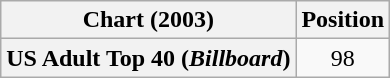<table class="wikitable plainrowheaders" style="text-align:center">
<tr>
<th>Chart (2003)</th>
<th>Position</th>
</tr>
<tr>
<th scope="row">US Adult Top 40 (<em>Billboard</em>)</th>
<td>98</td>
</tr>
</table>
